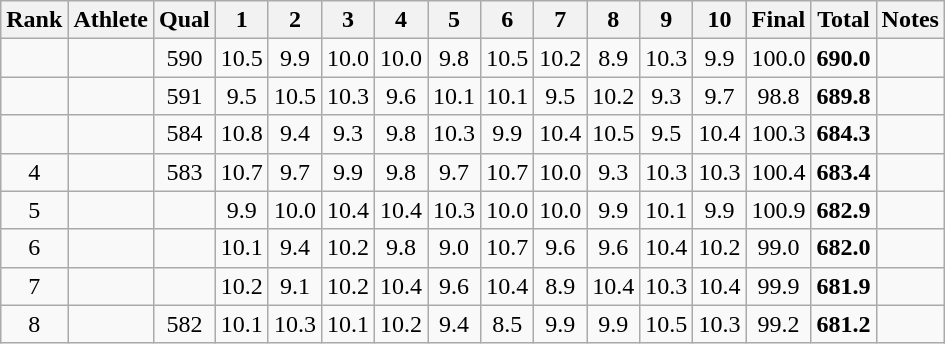<table class="wikitable sortable" style="text-align:center">
<tr>
<th>Rank</th>
<th>Athlete</th>
<th>Qual</th>
<th class="unsortable" style="width: 28px">1</th>
<th class="unsortable" style="width: 28px">2</th>
<th class="unsortable" style="width: 28px">3</th>
<th class="unsortable" style="width: 28px">4</th>
<th class="unsortable" style="width: 28px">5</th>
<th class="unsortable" style="width: 28px">6</th>
<th class="unsortable" style="width: 28px">7</th>
<th class="unsortable" style="width: 28px">8</th>
<th class="unsortable" style="width: 28px">9</th>
<th class="unsortable" style="width: 28px">10</th>
<th>Final</th>
<th>Total</th>
<th class="unsortable">Notes</th>
</tr>
<tr>
<td></td>
<td align=left></td>
<td>590</td>
<td>10.5</td>
<td>9.9</td>
<td>10.0</td>
<td>10.0</td>
<td>9.8</td>
<td>10.5</td>
<td>10.2</td>
<td>8.9</td>
<td>10.3</td>
<td>9.9</td>
<td>100.0</td>
<td><strong>690.0</strong></td>
<td></td>
</tr>
<tr>
<td></td>
<td align=left></td>
<td>591</td>
<td>9.5</td>
<td>10.5</td>
<td>10.3</td>
<td>9.6</td>
<td>10.1</td>
<td>10.1</td>
<td>9.5</td>
<td>10.2</td>
<td>9.3</td>
<td>9.7</td>
<td>98.8</td>
<td><strong>689.8</strong></td>
<td></td>
</tr>
<tr>
<td></td>
<td align=left></td>
<td>584</td>
<td>10.8</td>
<td>9.4</td>
<td>9.3</td>
<td>9.8</td>
<td>10.3</td>
<td>9.9</td>
<td>10.4</td>
<td>10.5</td>
<td>9.5</td>
<td>10.4</td>
<td>100.3</td>
<td><strong>684.3</strong></td>
<td></td>
</tr>
<tr>
<td>4</td>
<td align=left></td>
<td>583</td>
<td>10.7</td>
<td>9.7</td>
<td>9.9</td>
<td>9.8</td>
<td>9.7</td>
<td>10.7</td>
<td>10.0</td>
<td>9.3</td>
<td>10.3</td>
<td>10.3</td>
<td>100.4</td>
<td><strong>683.4</strong></td>
<td></td>
</tr>
<tr>
<td>5</td>
<td align=left></td>
<td></td>
<td>9.9</td>
<td>10.0</td>
<td>10.4</td>
<td>10.4</td>
<td>10.3</td>
<td>10.0</td>
<td>10.0</td>
<td>9.9</td>
<td>10.1</td>
<td>9.9</td>
<td>100.9</td>
<td><strong>682.9</strong></td>
<td></td>
</tr>
<tr>
<td>6</td>
<td align=left></td>
<td></td>
<td>10.1</td>
<td>9.4</td>
<td>10.2</td>
<td>9.8</td>
<td>9.0</td>
<td>10.7</td>
<td>9.6</td>
<td>9.6</td>
<td>10.4</td>
<td>10.2</td>
<td>99.0</td>
<td><strong>682.0</strong></td>
<td></td>
</tr>
<tr>
<td>7</td>
<td align=left></td>
<td></td>
<td>10.2</td>
<td>9.1</td>
<td>10.2</td>
<td>10.4</td>
<td>9.6</td>
<td>10.4</td>
<td>8.9</td>
<td>10.4</td>
<td>10.3</td>
<td>10.4</td>
<td>99.9</td>
<td><strong>681.9</strong></td>
<td></td>
</tr>
<tr>
<td>8</td>
<td align=left></td>
<td>582</td>
<td>10.1</td>
<td>10.3</td>
<td>10.1</td>
<td>10.2</td>
<td>9.4</td>
<td>8.5</td>
<td>9.9</td>
<td>9.9</td>
<td>10.5</td>
<td>10.3</td>
<td>99.2</td>
<td><strong>681.2</strong></td>
<td></td>
</tr>
</table>
